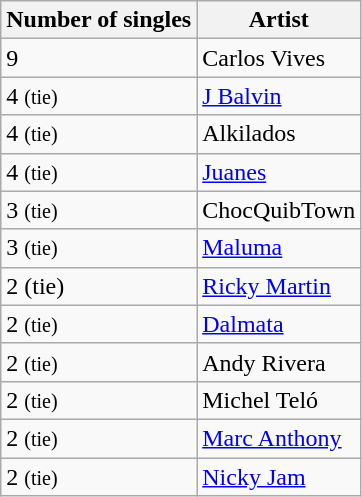<table class="wikitable">
<tr>
<th>Number of singles</th>
<th>Artist</th>
</tr>
<tr>
<td>9</td>
<td>Carlos Vives</td>
</tr>
<tr>
<td>4 <small>(tie)</small></td>
<td><a href='#'>J Balvin</a></td>
</tr>
<tr>
<td>4 <small>(tie)</small></td>
<td>Alkilados</td>
</tr>
<tr>
<td>4 <small>(tie)</small></td>
<td><a href='#'>Juanes</a></td>
</tr>
<tr>
<td>3 <small>(tie)</small></td>
<td>ChocQuibTown</td>
</tr>
<tr>
<td>3 <small>(tie)</small></td>
<td><a href='#'>Maluma</a></td>
</tr>
<tr>
<td>2 (tie)</td>
<td><a href='#'>Ricky Martin</a></td>
</tr>
<tr>
<td>2 <small>(tie)</small></td>
<td><a href='#'>Dalmata</a></td>
</tr>
<tr>
<td>2 <small>(tie)</small></td>
<td>Andy Rivera</td>
</tr>
<tr>
<td>2 <small>(tie)</small></td>
<td>Michel Teló</td>
</tr>
<tr>
<td>2 <small>(tie)</small></td>
<td><a href='#'>Marc Anthony</a></td>
</tr>
<tr>
<td>2 <small>(tie)</small></td>
<td><a href='#'>Nicky Jam</a></td>
</tr>
</table>
